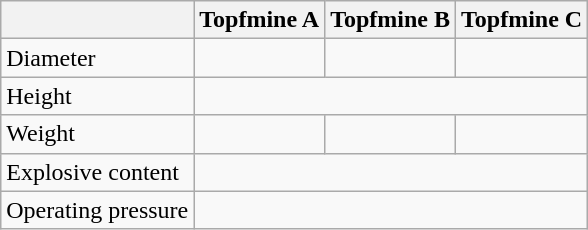<table class=wikitable>
<tr>
<th></th>
<th>Topfmine A</th>
<th>Topfmine B</th>
<th>Topfmine C</th>
</tr>
<tr>
<td>Diameter</td>
<td></td>
<td></td>
<td></td>
</tr>
<tr>
<td>Height</td>
<td colspan=3 align=center></td>
</tr>
<tr>
<td>Weight</td>
<td></td>
<td></td>
<td></td>
</tr>
<tr>
<td>Explosive content</td>
<td colspan=3 align=center></td>
</tr>
<tr>
<td>Operating pressure</td>
<td colspan=3 align=center></td>
</tr>
</table>
